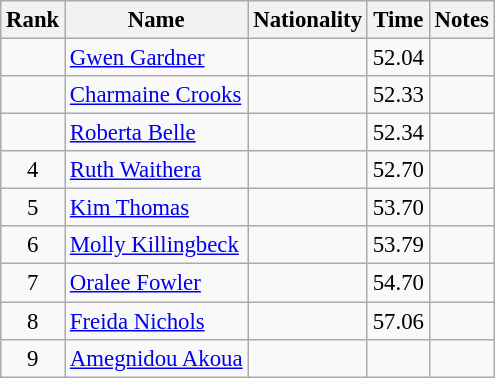<table class="wikitable sortable" style="text-align:center;font-size:95%">
<tr>
<th>Rank</th>
<th>Name</th>
<th>Nationality</th>
<th>Time</th>
<th>Notes</th>
</tr>
<tr>
<td></td>
<td align=left><a href='#'>Gwen Gardner</a></td>
<td align=left></td>
<td>52.04</td>
<td></td>
</tr>
<tr>
<td></td>
<td align=left><a href='#'>Charmaine Crooks</a></td>
<td align=left></td>
<td>52.33</td>
<td></td>
</tr>
<tr>
<td></td>
<td align=left><a href='#'>Roberta Belle</a></td>
<td align=left></td>
<td>52.34</td>
<td></td>
</tr>
<tr>
<td>4</td>
<td align=left><a href='#'>Ruth Waithera</a></td>
<td align=left></td>
<td>52.70</td>
<td></td>
</tr>
<tr>
<td>5</td>
<td align=left><a href='#'>Kim Thomas</a></td>
<td align=left></td>
<td>53.70</td>
<td></td>
</tr>
<tr>
<td>6</td>
<td align=left><a href='#'>Molly Killingbeck</a></td>
<td align=left></td>
<td>53.79</td>
<td></td>
</tr>
<tr>
<td>7</td>
<td align=left><a href='#'>Oralee Fowler</a></td>
<td align=left></td>
<td>54.70</td>
<td></td>
</tr>
<tr>
<td>8</td>
<td align=left><a href='#'>Freida Nichols</a></td>
<td align=left></td>
<td>57.06</td>
<td></td>
</tr>
<tr>
<td>9</td>
<td align=left><a href='#'>Amegnidou Akoua</a></td>
<td align=left></td>
<td></td>
<td></td>
</tr>
</table>
